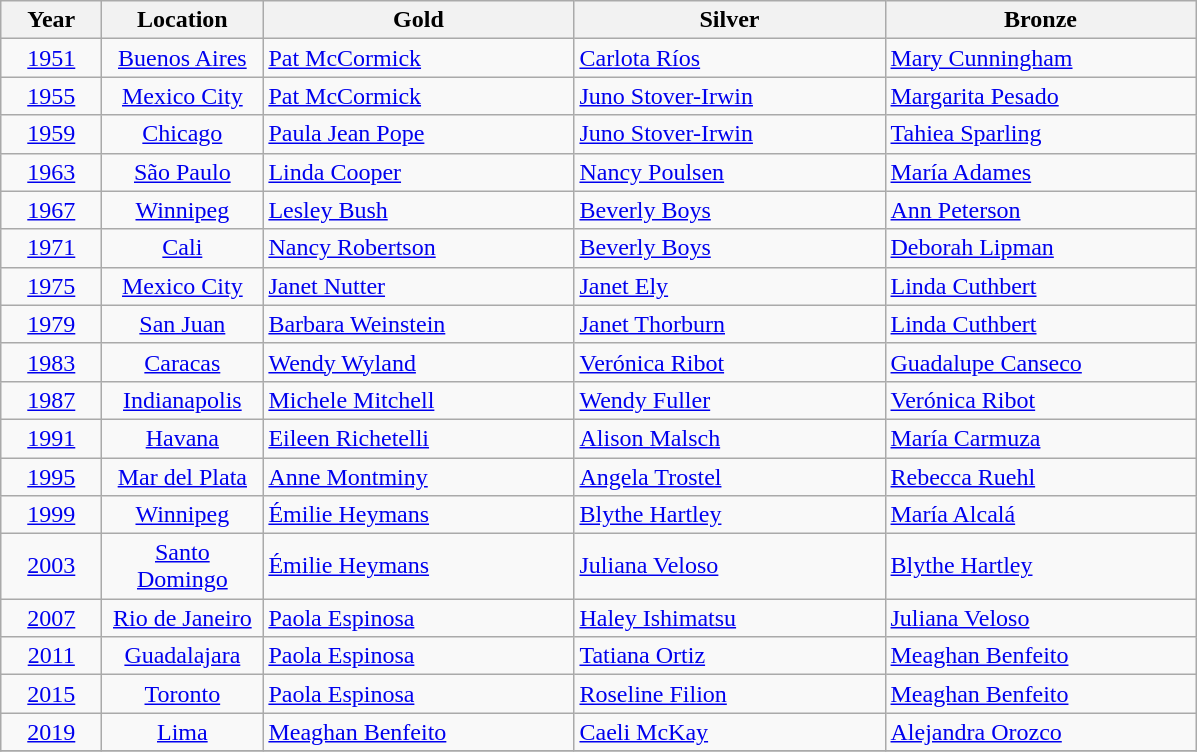<table class="wikitable">
<tr>
<th width="60">Year</th>
<th width="100">Location</th>
<th width="200">Gold</th>
<th width="200">Silver</th>
<th width="200">Bronze</th>
</tr>
<tr>
<td align="center"><a href='#'>1951</a></td>
<td align="center"><a href='#'>Buenos Aires</a></td>
<td> <a href='#'>Pat McCormick</a></td>
<td> <a href='#'>Carlota Ríos</a></td>
<td> <a href='#'>Mary Cunningham</a></td>
</tr>
<tr>
<td align="center"><a href='#'>1955</a></td>
<td align="center"><a href='#'>Mexico City</a></td>
<td> <a href='#'>Pat McCormick</a></td>
<td> <a href='#'>Juno Stover-Irwin</a></td>
<td> <a href='#'>Margarita Pesado</a></td>
</tr>
<tr>
<td align="center"><a href='#'>1959</a></td>
<td align="center"><a href='#'>Chicago</a></td>
<td> <a href='#'>Paula Jean Pope</a></td>
<td> <a href='#'>Juno Stover-Irwin</a></td>
<td> <a href='#'>Tahiea Sparling</a></td>
</tr>
<tr>
<td align="center"><a href='#'>1963</a></td>
<td align="center"><a href='#'>São Paulo</a></td>
<td> <a href='#'>Linda Cooper</a></td>
<td> <a href='#'>Nancy Poulsen</a></td>
<td> <a href='#'>María Adames</a></td>
</tr>
<tr>
<td align="center"><a href='#'>1967</a></td>
<td align="center"><a href='#'>Winnipeg</a></td>
<td> <a href='#'>Lesley Bush</a></td>
<td> <a href='#'>Beverly Boys</a></td>
<td> <a href='#'>Ann Peterson</a></td>
</tr>
<tr>
<td align="center"><a href='#'>1971</a></td>
<td align="center"><a href='#'>Cali</a></td>
<td> <a href='#'>Nancy Robertson</a></td>
<td> <a href='#'>Beverly Boys</a></td>
<td> <a href='#'>Deborah Lipman</a></td>
</tr>
<tr>
<td align="center"><a href='#'>1975</a></td>
<td align="center"><a href='#'>Mexico City</a></td>
<td> <a href='#'>Janet Nutter</a></td>
<td> <a href='#'>Janet Ely</a></td>
<td> <a href='#'>Linda Cuthbert</a></td>
</tr>
<tr>
<td align="center"><a href='#'>1979</a></td>
<td align="center"><a href='#'>San Juan</a></td>
<td> <a href='#'>Barbara Weinstein</a></td>
<td> <a href='#'>Janet Thorburn</a></td>
<td> <a href='#'>Linda Cuthbert</a></td>
</tr>
<tr>
<td align="center"><a href='#'>1983</a></td>
<td align="center"><a href='#'>Caracas</a></td>
<td> <a href='#'>Wendy Wyland</a></td>
<td> <a href='#'>Verónica Ribot</a></td>
<td> <a href='#'>Guadalupe Canseco</a></td>
</tr>
<tr>
<td align="center"><a href='#'>1987</a></td>
<td align="center"><a href='#'>Indianapolis</a></td>
<td> <a href='#'>Michele Mitchell</a></td>
<td> <a href='#'>Wendy Fuller</a></td>
<td> <a href='#'>Verónica Ribot</a></td>
</tr>
<tr>
<td align="center"><a href='#'>1991</a></td>
<td align="center"><a href='#'>Havana</a></td>
<td> <a href='#'>Eileen Richetelli</a></td>
<td> <a href='#'>Alison Malsch</a></td>
<td> <a href='#'>María Carmuza</a></td>
</tr>
<tr>
<td align="center"><a href='#'>1995</a></td>
<td align="center"><a href='#'>Mar del Plata</a></td>
<td> <a href='#'>Anne Montminy</a></td>
<td> <a href='#'>Angela Trostel</a></td>
<td> <a href='#'>Rebecca Ruehl</a></td>
</tr>
<tr>
<td align="center"><a href='#'>1999</a></td>
<td align="center"><a href='#'>Winnipeg</a></td>
<td> <a href='#'>Émilie Heymans</a></td>
<td> <a href='#'>Blythe Hartley</a></td>
<td> <a href='#'>María Alcalá</a></td>
</tr>
<tr>
<td align="center"><a href='#'>2003</a></td>
<td align="center"><a href='#'>Santo Domingo</a></td>
<td> <a href='#'>Émilie Heymans</a></td>
<td> <a href='#'>Juliana Veloso</a></td>
<td> <a href='#'>Blythe Hartley</a></td>
</tr>
<tr>
<td align="center"><a href='#'>2007</a></td>
<td align="center"><a href='#'>Rio de Janeiro</a></td>
<td> <a href='#'>Paola Espinosa</a></td>
<td> <a href='#'>Haley Ishimatsu</a></td>
<td> <a href='#'>Juliana Veloso</a></td>
</tr>
<tr>
<td align="center"><a href='#'>2011</a></td>
<td align="center"><a href='#'>Guadalajara</a></td>
<td> <a href='#'>Paola Espinosa</a></td>
<td> <a href='#'>Tatiana Ortiz</a></td>
<td> <a href='#'>Meaghan Benfeito</a></td>
</tr>
<tr>
<td align="center"><a href='#'>2015</a></td>
<td align="center"><a href='#'>Toronto</a></td>
<td> <a href='#'>Paola Espinosa</a></td>
<td> <a href='#'>Roseline Filion</a></td>
<td> <a href='#'>Meaghan Benfeito</a></td>
</tr>
<tr>
<td align="center"><a href='#'>2019</a></td>
<td align="center"><a href='#'>Lima</a></td>
<td> <a href='#'>Meaghan Benfeito</a></td>
<td> <a href='#'>Caeli McKay</a></td>
<td> <a href='#'>Alejandra Orozco</a></td>
</tr>
<tr>
</tr>
</table>
